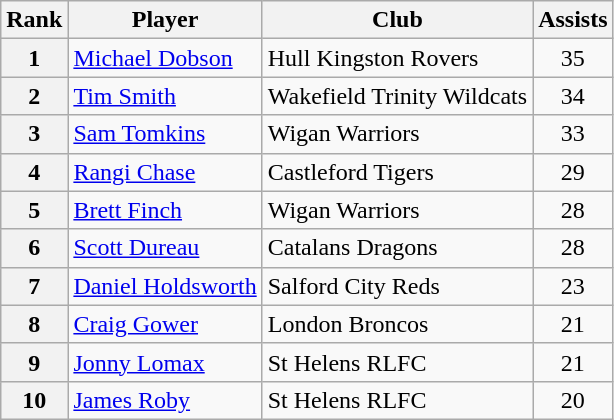<table class="wikitable" style="text-align:center">
<tr>
<th>Rank</th>
<th>Player</th>
<th>Club</th>
<th>Assists</th>
</tr>
<tr>
<th>1</th>
<td align="left"> <a href='#'>Michael Dobson</a></td>
<td align="left"> Hull Kingston Rovers</td>
<td>35</td>
</tr>
<tr>
<th>2</th>
<td align="left"> <a href='#'>Tim Smith</a></td>
<td align="left"> Wakefield Trinity Wildcats</td>
<td>34</td>
</tr>
<tr>
<th>3</th>
<td align="left"> <a href='#'>Sam Tomkins</a></td>
<td align="left"> Wigan Warriors</td>
<td>33</td>
</tr>
<tr>
<th>4</th>
<td align="left"> <a href='#'>Rangi Chase</a></td>
<td align="left"> Castleford Tigers</td>
<td>29</td>
</tr>
<tr>
<th>5</th>
<td align="left"> <a href='#'>Brett Finch</a></td>
<td align="left"> Wigan Warriors</td>
<td>28</td>
</tr>
<tr>
<th>6</th>
<td align="left"> <a href='#'>Scott Dureau</a></td>
<td align="left"> Catalans Dragons</td>
<td>28</td>
</tr>
<tr>
<th>7</th>
<td align="left"> <a href='#'>Daniel Holdsworth</a></td>
<td align="left"> Salford City Reds</td>
<td>23</td>
</tr>
<tr>
<th>8</th>
<td align="left"> <a href='#'>Craig Gower</a></td>
<td align="left"> London Broncos</td>
<td>21</td>
</tr>
<tr>
<th>9</th>
<td align="left"> <a href='#'>Jonny Lomax</a></td>
<td align="left"> St Helens RLFC</td>
<td>21</td>
</tr>
<tr>
<th>10</th>
<td align="left"> <a href='#'>James Roby</a></td>
<td align="left"> St Helens RLFC</td>
<td>20</td>
</tr>
</table>
